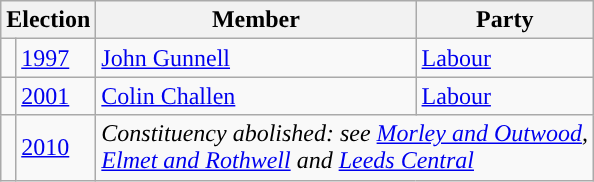<table class="wikitable">
<tr>
<th colspan="2">Election</th>
<th>Member </th>
<th>Party</th>
</tr>
<tr>
<td style="color:inherit;background-color: "></td>
<td><a href='#'>1997</a></td>
<td><a href='#'>John Gunnell</a></td>
<td><a href='#'>Labour</a></td>
</tr>
<tr>
<td style="color:inherit;background-color: "></td>
<td><a href='#'>2001</a></td>
<td><a href='#'>Colin Challen</a></td>
<td><a href='#'>Labour</a></td>
</tr>
<tr>
<td></td>
<td><a href='#'>2010</a></td>
<td colspan="2"><em>Constituency abolished: see <a href='#'>Morley and Outwood</a>,<br><a href='#'>Elmet and Rothwell</a> and <a href='#'>Leeds Central</a></em></td>
</tr>
</table>
